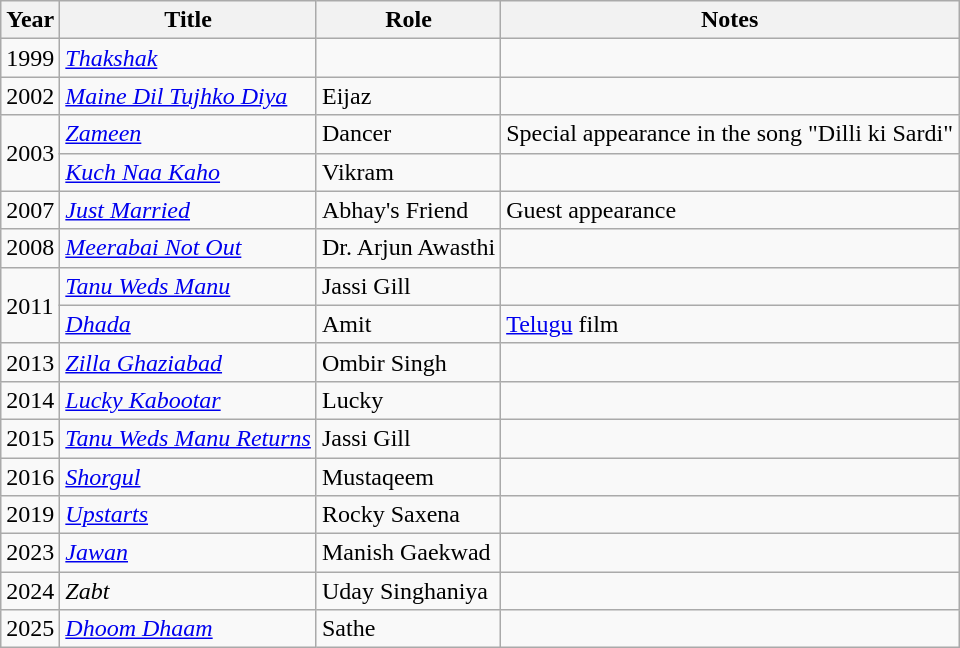<table class="wikitable sortable">
<tr>
<th>Year</th>
<th>Title</th>
<th>Role</th>
<th class="unsortable">Notes</th>
</tr>
<tr>
<td>1999</td>
<td><em><a href='#'>Thakshak</a></em></td>
<td></td>
<td></td>
</tr>
<tr>
<td>2002</td>
<td><em><a href='#'>Maine Dil Tujhko Diya</a></em></td>
<td>Eijaz</td>
<td></td>
</tr>
<tr>
<td rowspan="2">2003</td>
<td><em><a href='#'>Zameen</a></em></td>
<td>Dancer</td>
<td>Special appearance in the song "Dilli ki Sardi"</td>
</tr>
<tr>
<td><em><a href='#'>Kuch Naa Kaho</a></em></td>
<td>Vikram</td>
<td></td>
</tr>
<tr>
<td>2007</td>
<td><em><a href='#'>Just Married</a></em></td>
<td>Abhay's Friend</td>
<td>Guest appearance</td>
</tr>
<tr>
<td>2008</td>
<td><em><a href='#'>Meerabai Not Out</a></em></td>
<td>Dr. Arjun Awasthi</td>
<td></td>
</tr>
<tr>
<td rowspan="2">2011</td>
<td><em><a href='#'>Tanu Weds Manu</a></em></td>
<td>Jassi Gill</td>
<td></td>
</tr>
<tr>
<td><em><a href='#'>Dhada</a></em></td>
<td>Amit</td>
<td><a href='#'>Telugu</a>  film</td>
</tr>
<tr>
<td>2013</td>
<td><em><a href='#'>Zilla Ghaziabad</a></em></td>
<td>Ombir Singh</td>
<td></td>
</tr>
<tr>
<td>2014</td>
<td><em><a href='#'>Lucky Kabootar</a></em></td>
<td>Lucky</td>
<td></td>
</tr>
<tr>
<td>2015</td>
<td><em><a href='#'>Tanu Weds Manu Returns</a></em></td>
<td>Jassi Gill</td>
<td></td>
</tr>
<tr>
<td>2016</td>
<td><em><a href='#'>Shorgul</a></em></td>
<td>Mustaqeem</td>
<td></td>
</tr>
<tr>
<td>2019</td>
<td><em><a href='#'>Upstarts</a></em></td>
<td>Rocky Saxena</td>
<td></td>
</tr>
<tr>
<td>2023</td>
<td><em><a href='#'>Jawan</a></em></td>
<td>Manish Gaekwad</td>
<td></td>
</tr>
<tr>
<td>2024</td>
<td><em>Zabt</em></td>
<td>Uday Singhaniya</td>
<td></td>
</tr>
<tr>
<td>2025</td>
<td><em><a href='#'>Dhoom Dhaam</a></em></td>
<td>Sathe</td>
</tr>
</table>
